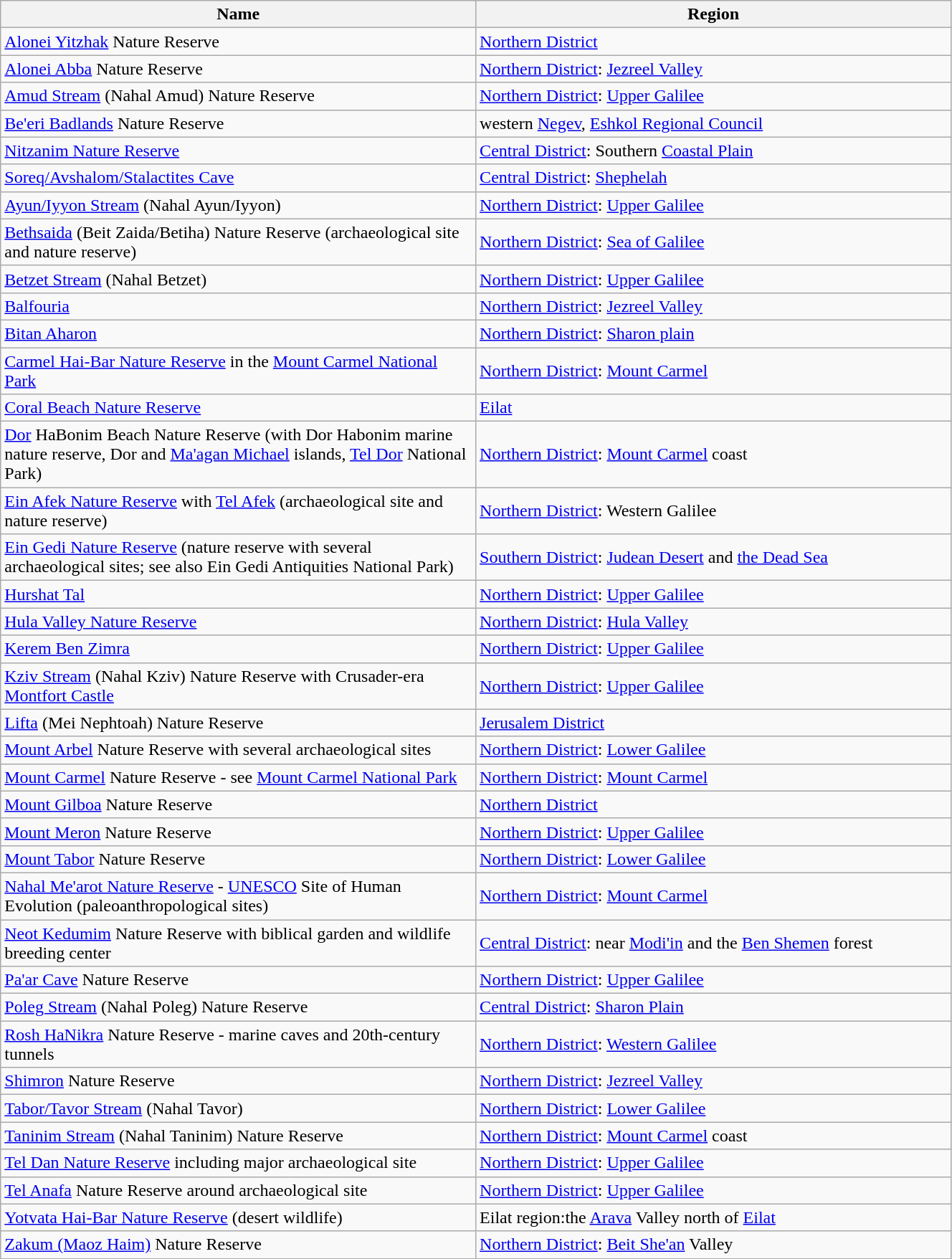<table class="sortable wikitable" width="70%">
<tr>
<th width="50%">Name</th>
<th width="50%">Region</th>
</tr>
<tr>
<td><a href='#'>Alonei Yitzhak</a> Nature Reserve</td>
<td><a href='#'>Northern District</a></td>
</tr>
<tr>
<td><a href='#'>Alonei Abba</a> Nature Reserve</td>
<td><a href='#'>Northern District</a>: <a href='#'>Jezreel Valley</a></td>
</tr>
<tr>
<td><a href='#'>Amud Stream</a> (Nahal Amud) Nature Reserve</td>
<td><a href='#'>Northern District</a>: <a href='#'>Upper Galilee</a></td>
</tr>
<tr>
<td><a href='#'>Be'eri Badlands</a> Nature Reserve</td>
<td>western <a href='#'>Negev</a>, <a href='#'>Eshkol Regional Council</a></td>
</tr>
<tr>
<td><a href='#'>Nitzanim Nature Reserve</a></td>
<td><a href='#'>Central District</a>: Southern <a href='#'>Coastal Plain</a></td>
</tr>
<tr>
<td><a href='#'>Soreq/Avshalom/Stalactites Cave</a></td>
<td><a href='#'>Central District</a>: <a href='#'>Shephelah</a></td>
</tr>
<tr>
<td><a href='#'>Ayun/Iyyon Stream</a> (Nahal Ayun/Iyyon)</td>
<td><a href='#'>Northern District</a>: <a href='#'>Upper Galilee</a></td>
</tr>
<tr>
<td><a href='#'>Bethsaida</a> (Beit Zaida/Betiha) Nature Reserve (archaeological site and nature reserve)</td>
<td><a href='#'>Northern District</a>: <a href='#'>Sea of Galilee</a></td>
</tr>
<tr>
<td><a href='#'>Betzet Stream</a> (Nahal Betzet)</td>
<td><a href='#'>Northern District</a>: <a href='#'>Upper Galilee</a></td>
</tr>
<tr>
<td><a href='#'>Balfouria</a></td>
<td><a href='#'>Northern District</a>: <a href='#'>Jezreel Valley</a></td>
</tr>
<tr>
<td><a href='#'>Bitan Aharon</a></td>
<td><a href='#'>Northern District</a>: <a href='#'>Sharon plain</a></td>
</tr>
<tr>
<td><a href='#'>Carmel Hai-Bar Nature Reserve</a> in the <a href='#'>Mount Carmel National Park</a></td>
<td><a href='#'>Northern District</a>: <a href='#'>Mount Carmel</a></td>
</tr>
<tr>
<td><a href='#'>Coral Beach Nature Reserve</a></td>
<td><a href='#'>Eilat</a></td>
</tr>
<tr>
<td><a href='#'>Dor</a> HaBonim Beach Nature Reserve (with Dor Habonim marine nature reserve, Dor and <a href='#'>Ma'agan Michael</a> islands, <a href='#'>Tel Dor</a> National Park)</td>
<td><a href='#'>Northern District</a>: <a href='#'>Mount Carmel</a> coast</td>
</tr>
<tr>
<td><a href='#'>Ein Afek Nature Reserve</a> with <a href='#'>Tel Afek</a> (archaeological site and nature reserve)</td>
<td><a href='#'>Northern District</a>: Western Galilee</td>
</tr>
<tr>
<td><a href='#'>Ein Gedi Nature Reserve</a> (nature reserve with several archaeological sites; see also Ein Gedi Antiquities National Park)</td>
<td><a href='#'>Southern District</a>: <a href='#'>Judean Desert</a> and <a href='#'>the Dead Sea</a></td>
</tr>
<tr>
<td><a href='#'>Hurshat Tal</a></td>
<td><a href='#'>Northern District</a>: <a href='#'>Upper Galilee</a></td>
</tr>
<tr>
<td><a href='#'>Hula Valley Nature Reserve</a></td>
<td><a href='#'>Northern District</a>: <a href='#'>Hula Valley</a></td>
</tr>
<tr>
<td><a href='#'>Kerem Ben Zimra</a></td>
<td><a href='#'>Northern District</a>: <a href='#'>Upper Galilee</a></td>
</tr>
<tr>
<td><a href='#'>Kziv Stream</a> (Nahal Kziv) Nature Reserve with Crusader-era <a href='#'>Montfort Castle</a></td>
<td><a href='#'>Northern District</a>: <a href='#'>Upper Galilee</a></td>
</tr>
<tr>
<td><a href='#'>Lifta</a> (Mei Nephtoah) Nature Reserve</td>
<td><a href='#'>Jerusalem District</a></td>
</tr>
<tr>
<td><a href='#'>Mount Arbel</a> Nature Reserve with several archaeological sites</td>
<td><a href='#'>Northern District</a>: <a href='#'>Lower Galilee</a></td>
</tr>
<tr>
<td><a href='#'>Mount Carmel</a> Nature Reserve - see <a href='#'>Mount Carmel National Park</a></td>
<td><a href='#'>Northern District</a>: <a href='#'>Mount Carmel</a></td>
</tr>
<tr>
<td><a href='#'>Mount Gilboa</a> Nature Reserve</td>
<td><a href='#'>Northern District</a></td>
</tr>
<tr>
<td><a href='#'>Mount Meron</a> Nature Reserve</td>
<td><a href='#'>Northern District</a>: <a href='#'>Upper Galilee</a></td>
</tr>
<tr>
<td><a href='#'>Mount Tabor</a> Nature Reserve</td>
<td><a href='#'>Northern District</a>: <a href='#'>Lower Galilee</a></td>
</tr>
<tr>
<td><a href='#'>Nahal Me'arot Nature Reserve</a> - <a href='#'>UNESCO</a> Site of Human Evolution (paleoanthropological sites)</td>
<td><a href='#'>Northern District</a>: <a href='#'>Mount Carmel</a></td>
</tr>
<tr>
<td><a href='#'>Neot Kedumim</a> Nature Reserve with biblical garden and wildlife breeding center</td>
<td><a href='#'>Central District</a>: near <a href='#'>Modi'in</a> and the <a href='#'>Ben Shemen</a> forest</td>
</tr>
<tr>
<td><a href='#'>Pa'ar Cave</a> Nature Reserve</td>
<td><a href='#'>Northern District</a>: <a href='#'>Upper Galilee</a></td>
</tr>
<tr>
<td><a href='#'>Poleg Stream</a> (Nahal Poleg) Nature Reserve</td>
<td><a href='#'>Central District</a>: <a href='#'>Sharon Plain</a></td>
</tr>
<tr>
<td><a href='#'>Rosh HaNikra</a> Nature Reserve - marine caves and 20th-century tunnels</td>
<td><a href='#'>Northern District</a>: <a href='#'>Western Galilee</a></td>
</tr>
<tr>
<td><a href='#'>Shimron</a> Nature Reserve</td>
<td><a href='#'>Northern District</a>: <a href='#'>Jezreel Valley</a></td>
</tr>
<tr>
<td><a href='#'>Tabor/Tavor Stream</a> (Nahal Tavor)</td>
<td><a href='#'>Northern District</a>: <a href='#'>Lower Galilee</a></td>
</tr>
<tr>
<td><a href='#'>Taninim Stream</a> (Nahal Taninim) Nature Reserve</td>
<td><a href='#'>Northern District</a>: <a href='#'>Mount Carmel</a> coast</td>
</tr>
<tr>
<td><a href='#'>Tel Dan Nature Reserve</a> including major archaeological site</td>
<td><a href='#'>Northern District</a>: <a href='#'>Upper Galilee</a></td>
</tr>
<tr>
<td><a href='#'>Tel Anafa</a> Nature Reserve around archaeological site</td>
<td><a href='#'>Northern District</a>: <a href='#'>Upper Galilee</a></td>
</tr>
<tr>
<td><a href='#'>Yotvata Hai-Bar Nature Reserve</a> (desert wildlife)</td>
<td>Eilat region:the <a href='#'>Arava</a> Valley north of <a href='#'>Eilat</a></td>
</tr>
<tr>
<td><a href='#'>Zakum (Maoz Haim)</a> Nature Reserve</td>
<td><a href='#'>Northern District</a>: <a href='#'>Beit She'an</a> Valley</td>
</tr>
</table>
